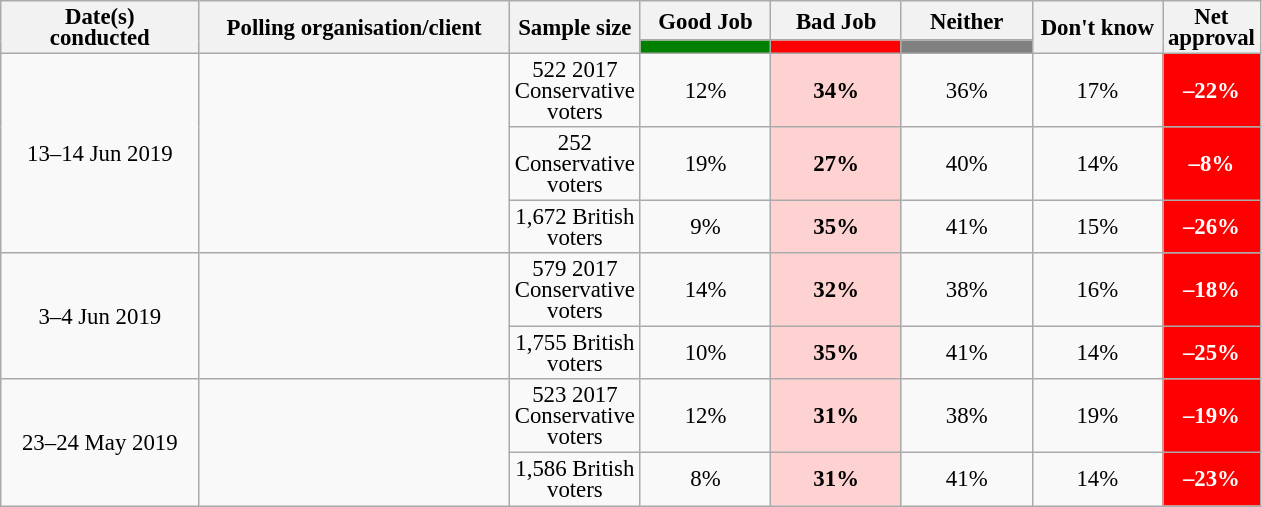<table class="wikitable collapsible sortable" style="text-align:center;font-size:95%;line-height:14px;">
<tr>
<th rowspan="2" style="width:125px;">Date(s)<br>conducted</th>
<th rowspan="2" style="width:200px;">Polling organisation/client</th>
<th rowspan="2" style="width:60px;">Sample size</th>
<th class="unsortable" style="width:80px;">Good Job</th>
<th class="unsortable" style="width: 80px;">Bad Job</th>
<th class="unsortable" style="width:80px;">Neither</th>
<th rowspan="2" class="unsortable" style="width:80px;">Don't know</th>
<th rowspan="2" class="unsortable" style="width:20px;">Net approval</th>
</tr>
<tr>
<th class="unsortable" style="background:green;width:60px;"></th>
<th class="unsortable" style="background:red;width:60px;"></th>
<th class="unsortable" style="background:grey;width:60px;"></th>
</tr>
<tr>
<td rowspan="3">13–14 Jun 2019</td>
<td rowspan="3"></td>
<td>522 2017 Conservative voters</td>
<td>12%</td>
<td style="background:#FFD2D2"><strong>34%</strong></td>
<td>36%</td>
<td>17%</td>
<td style="background:red;color:white;"><strong>–22%</strong></td>
</tr>
<tr>
<td>252 Conservative voters</td>
<td>19%</td>
<td style="background:#FFD2D2"><strong>27%</strong></td>
<td>40%</td>
<td>14%</td>
<td style="background:red;color:white;"><strong>–8%</strong></td>
</tr>
<tr>
<td>1,672 British voters</td>
<td>9%</td>
<td style="background:#FFD2D2"><strong>35%</strong></td>
<td>41%</td>
<td>15%</td>
<td style="background:red;color:white;"><strong>–26%</strong></td>
</tr>
<tr>
<td rowspan="2">3–4 Jun 2019</td>
<td rowspan="2"></td>
<td>579 2017 Conservative voters</td>
<td>14%</td>
<td style="background:#FFD2D2"><strong>32%</strong></td>
<td>38%</td>
<td>16%</td>
<td style="background:red;color:white;"><strong>–18%</strong></td>
</tr>
<tr>
<td>1,755 British voters</td>
<td>10%</td>
<td style="background:#FFD2D2"><strong>35%</strong></td>
<td>41%</td>
<td>14%</td>
<td style="background:red;color:white;"><strong>–25%</strong></td>
</tr>
<tr>
<td rowspan="2">23–24 May 2019</td>
<td rowspan="2"></td>
<td>523 2017 Conservative voters</td>
<td>12%</td>
<td style="background:#FFD2D2"><strong>31%</strong></td>
<td>38%</td>
<td>19%</td>
<td style="background:red;color:white;"><strong>–19%</strong></td>
</tr>
<tr>
<td>1,586 British voters</td>
<td>8%</td>
<td style="background:#FFD2D2"><strong>31%</strong></td>
<td>41%</td>
<td>14%</td>
<td style="background:red;color:white;"><strong>–23%</strong></td>
</tr>
</table>
